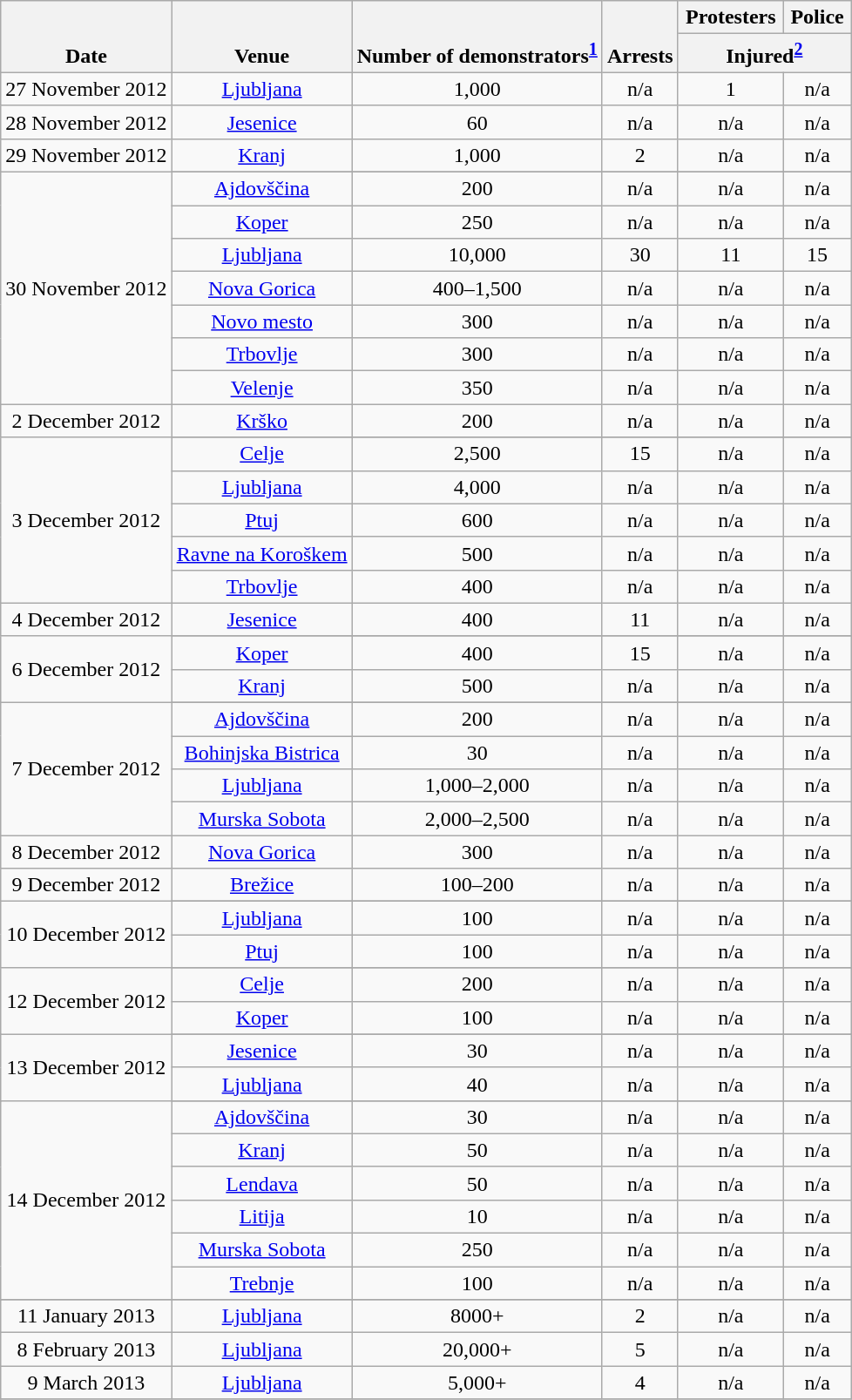<table class="wikitable sortable" style="text-align:center">
<tr>
<th rowspan="2" valign="bottom" class="unsortable">Date</th>
<th rowspan="2" valign="bottom" class="unsortable">Venue</th>
<th rowspan="2" valign="bottom">Number of demonstrators<sup><a href='#'>1</a></sup></th>
<th rowspan="2" valign="bottom">Arrests</th>
<th>Protesters</th>
<th>Police</th>
</tr>
<tr class="unsortable">
<th colspan="2" width="125">Injured<sup><a href='#'>2</a></sup></th>
</tr>
<tr>
<td>27 November 2012</td>
<td><a href='#'>Ljubljana</a></td>
<td>1,000</td>
<td>n/a</td>
<td>1</td>
<td>n/a</td>
</tr>
<tr>
<td>28 November 2012</td>
<td><a href='#'>Jesenice</a></td>
<td>60</td>
<td>n/a</td>
<td>n/a</td>
<td>n/a</td>
</tr>
<tr>
<td>29 November 2012</td>
<td><a href='#'>Kranj</a></td>
<td>1,000</td>
<td>2</td>
<td>n/a</td>
<td>n/a</td>
</tr>
<tr>
<td rowspan=8>30 November 2012</td>
</tr>
<tr>
<td><a href='#'>Ajdovščina</a></td>
<td>200</td>
<td>n/a</td>
<td>n/a</td>
<td>n/a</td>
</tr>
<tr>
<td><a href='#'>Koper</a></td>
<td>250</td>
<td>n/a</td>
<td>n/a</td>
<td>n/a</td>
</tr>
<tr>
<td><a href='#'>Ljubljana</a></td>
<td>10,000</td>
<td>30</td>
<td>11</td>
<td>15</td>
</tr>
<tr>
<td><a href='#'>Nova Gorica</a></td>
<td>400–1,500</td>
<td>n/a</td>
<td>n/a</td>
<td>n/a</td>
</tr>
<tr>
<td><a href='#'>Novo mesto</a></td>
<td>300</td>
<td>n/a</td>
<td>n/a</td>
<td>n/a</td>
</tr>
<tr>
<td><a href='#'>Trbovlje</a></td>
<td>300</td>
<td>n/a</td>
<td>n/a</td>
<td>n/a</td>
</tr>
<tr>
<td><a href='#'>Velenje</a></td>
<td>350</td>
<td>n/a</td>
<td>n/a</td>
<td>n/a</td>
</tr>
<tr>
<td>2 December 2012</td>
<td><a href='#'>Krško</a></td>
<td>200</td>
<td>n/a</td>
<td>n/a</td>
<td>n/a</td>
</tr>
<tr>
<td rowspan=6>3 December 2012</td>
</tr>
<tr>
<td><a href='#'>Celje</a></td>
<td>2,500</td>
<td>15</td>
<td>n/a</td>
<td>n/a</td>
</tr>
<tr>
<td><a href='#'>Ljubljana</a></td>
<td>4,000</td>
<td>n/a</td>
<td>n/a</td>
<td>n/a</td>
</tr>
<tr>
<td><a href='#'>Ptuj</a></td>
<td>600</td>
<td>n/a</td>
<td>n/a</td>
<td>n/a</td>
</tr>
<tr>
<td><a href='#'>Ravne na Koroškem</a></td>
<td>500</td>
<td>n/a</td>
<td>n/a</td>
<td>n/a</td>
</tr>
<tr>
<td><a href='#'>Trbovlje</a></td>
<td>400</td>
<td>n/a</td>
<td>n/a</td>
<td>n/a</td>
</tr>
<tr>
<td>4 December 2012</td>
<td><a href='#'>Jesenice</a></td>
<td>400</td>
<td>11</td>
<td>n/a</td>
<td>n/a</td>
</tr>
<tr>
<td rowspan=3>6 December 2012</td>
</tr>
<tr>
<td><a href='#'>Koper</a></td>
<td>400</td>
<td>15</td>
<td>n/a</td>
<td>n/a</td>
</tr>
<tr>
<td><a href='#'>Kranj</a></td>
<td>500</td>
<td>n/a</td>
<td>n/a</td>
<td>n/a</td>
</tr>
<tr>
<td rowspan=5>7 December 2012</td>
</tr>
<tr>
<td><a href='#'>Ajdovščina</a></td>
<td>200</td>
<td>n/a</td>
<td>n/a</td>
<td>n/a</td>
</tr>
<tr>
<td><a href='#'>Bohinjska Bistrica</a></td>
<td>30</td>
<td>n/a</td>
<td>n/a</td>
<td>n/a</td>
</tr>
<tr>
<td><a href='#'>Ljubljana</a></td>
<td>1,000–2,000</td>
<td>n/a</td>
<td>n/a</td>
<td>n/a</td>
</tr>
<tr>
<td><a href='#'>Murska Sobota</a></td>
<td>2,000–2,500</td>
<td>n/a</td>
<td>n/a</td>
<td>n/a</td>
</tr>
<tr>
<td>8 December 2012</td>
<td><a href='#'>Nova Gorica</a></td>
<td>300</td>
<td>n/a</td>
<td>n/a</td>
<td>n/a</td>
</tr>
<tr>
<td>9 December 2012</td>
<td><a href='#'>Brežice</a></td>
<td>100–200</td>
<td>n/a</td>
<td>n/a</td>
<td>n/a</td>
</tr>
<tr>
<td rowspan=3>10 December 2012</td>
</tr>
<tr>
<td><a href='#'>Ljubljana</a></td>
<td>100</td>
<td>n/a</td>
<td>n/a</td>
<td>n/a</td>
</tr>
<tr>
<td><a href='#'>Ptuj</a></td>
<td>100</td>
<td>n/a</td>
<td>n/a</td>
<td>n/a</td>
</tr>
<tr>
<td rowspan=3>12 December 2012</td>
</tr>
<tr>
<td><a href='#'>Celje</a></td>
<td>200</td>
<td>n/a</td>
<td>n/a</td>
<td>n/a</td>
</tr>
<tr>
<td><a href='#'>Koper</a></td>
<td>100</td>
<td>n/a</td>
<td>n/a</td>
<td>n/a</td>
</tr>
<tr>
<td rowspan=3>13 December 2012</td>
</tr>
<tr>
<td><a href='#'>Jesenice</a></td>
<td>30</td>
<td>n/a</td>
<td>n/a</td>
<td>n/a</td>
</tr>
<tr>
<td><a href='#'>Ljubljana</a></td>
<td>40</td>
<td>n/a</td>
<td>n/a</td>
<td>n/a</td>
</tr>
<tr>
<td rowspan=7>14 December 2012</td>
</tr>
<tr>
<td><a href='#'>Ajdovščina</a></td>
<td>30</td>
<td>n/a</td>
<td>n/a</td>
<td>n/a</td>
</tr>
<tr>
<td><a href='#'>Kranj</a></td>
<td>50</td>
<td>n/a</td>
<td>n/a</td>
<td>n/a</td>
</tr>
<tr>
<td><a href='#'>Lendava</a></td>
<td>50</td>
<td>n/a</td>
<td>n/a</td>
<td>n/a</td>
</tr>
<tr>
<td><a href='#'>Litija</a></td>
<td>10</td>
<td>n/a</td>
<td>n/a</td>
<td>n/a</td>
</tr>
<tr>
<td><a href='#'>Murska Sobota</a></td>
<td>250</td>
<td>n/a</td>
<td>n/a</td>
<td>n/a</td>
</tr>
<tr>
<td><a href='#'>Trebnje</a></td>
<td>100</td>
<td>n/a</td>
<td>n/a</td>
<td>n/a</td>
</tr>
<tr>
</tr>
<tr>
<td>11 January 2013</td>
<td><a href='#'>Ljubljana</a></td>
<td>8000+</td>
<td>2</td>
<td>n/a</td>
<td>n/a</td>
</tr>
<tr>
<td>8 February 2013</td>
<td><a href='#'>Ljubljana</a></td>
<td>20,000+</td>
<td>5</td>
<td>n/a</td>
<td>n/a</td>
</tr>
<tr>
<td>9 March 2013</td>
<td><a href='#'>Ljubljana</a></td>
<td>5,000+</td>
<td>4</td>
<td>n/a</td>
<td>n/a</td>
</tr>
<tr>
</tr>
</table>
